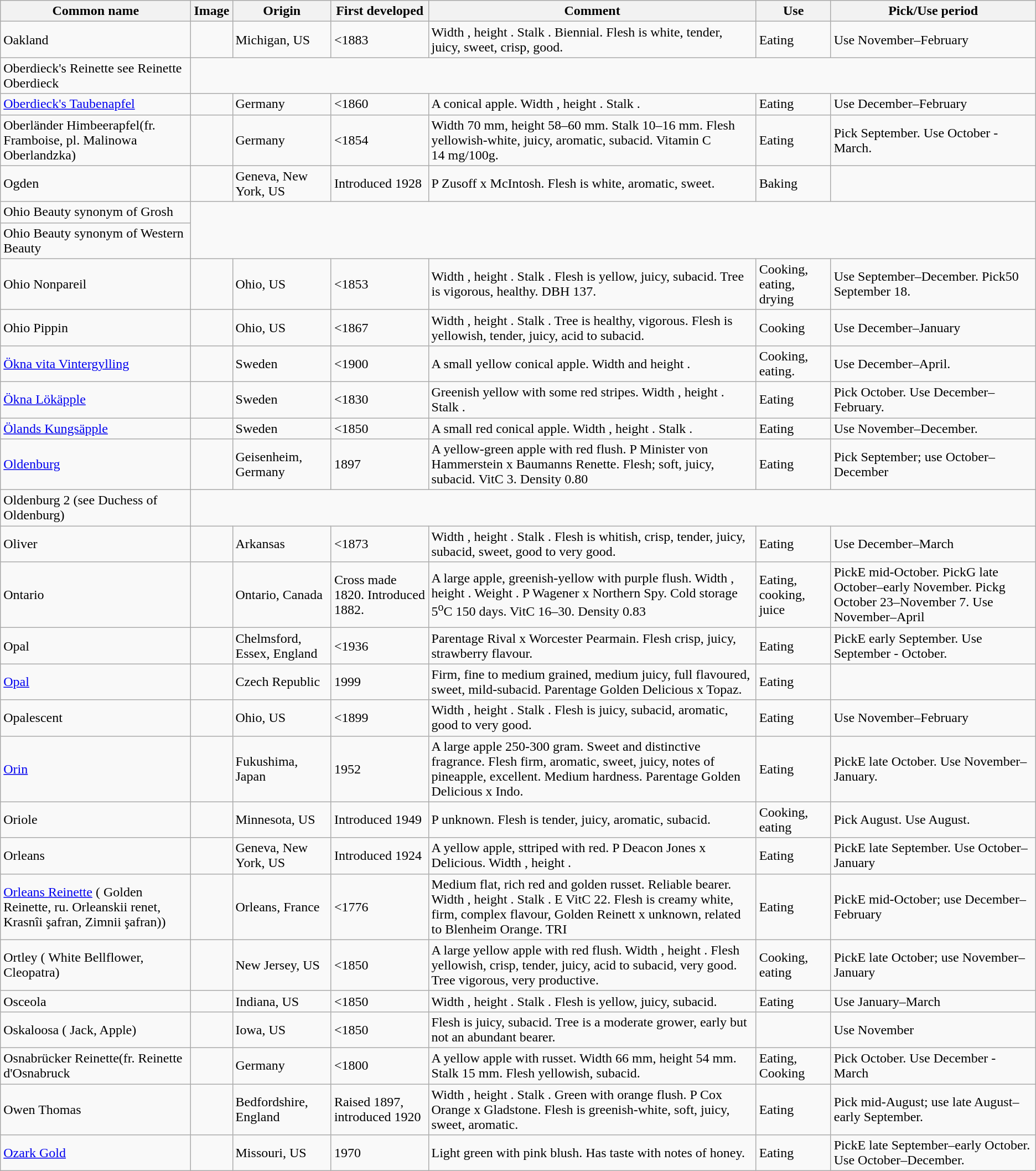<table class="wikitable sortable">
<tr>
<th>Common name</th>
<th>Image</th>
<th>Origin</th>
<th>First developed</th>
<th>Comment</th>
<th>Use</th>
<th>Pick/Use period</th>
</tr>
<tr>
<td>Oakland</td>
<td></td>
<td>Michigan, US</td>
<td><1883</td>
<td>Width , height . Stalk . Biennial. Flesh is white, tender, juicy, sweet, crisp, good.</td>
<td>Eating</td>
<td>Use November–February</td>
</tr>
<tr>
<td>Oberdieck's Reinette see Reinette Oberdieck</td>
</tr>
<tr>
<td><a href='#'>Oberdieck's Taubenapfel</a></td>
<td></td>
<td>Germany</td>
<td><1860</td>
<td>A conical apple. Width , height . Stalk .</td>
<td>Eating</td>
<td>Use December–February</td>
</tr>
<tr>
<td>Oberländer Himbeerapfel(fr. Framboise, pl. Malinowa Oberlandzka)</td>
<td></td>
<td>Germany</td>
<td><1854</td>
<td>Width 70 mm, height 58–60 mm. Stalk 10–16 mm. Flesh yellowish-white, juicy, aromatic, subacid. Vitamin C 14 mg/100g.</td>
<td>Eating</td>
<td>Pick September. Use October - March.</td>
</tr>
<tr>
<td>Ogden</td>
<td></td>
<td>Geneva, New York, US</td>
<td>Introduced 1928</td>
<td>P Zusoff x McIntosh. Flesh is white, aromatic, sweet.</td>
<td>Baking</td>
<td></td>
</tr>
<tr>
<td>Ohio Beauty synonym of Grosh</td>
</tr>
<tr>
<td>Ohio Beauty synonym of Western Beauty</td>
</tr>
<tr>
<td>Ohio Nonpareil</td>
<td></td>
<td>Ohio, US</td>
<td><1853</td>
<td>Width , height . Stalk . Flesh is yellow, juicy, subacid. Tree is vigorous, healthy. DBH 137.</td>
<td>Cooking, eating, drying</td>
<td>Use September–December. Pick50 September 18.</td>
</tr>
<tr>
<td>Ohio Pippin</td>
<td></td>
<td>Ohio, US</td>
<td><1867</td>
<td>Width , height . Stalk . Tree is healthy, vigorous. Flesh is yellowish, tender, juicy, acid to subacid.</td>
<td>Cooking</td>
<td>Use December–January</td>
</tr>
<tr>
<td><a href='#'>Ökna vita Vintergylling</a></td>
<td></td>
<td>Sweden</td>
<td><1900</td>
<td>A small yellow conical apple. Width and height .</td>
<td>Cooking, eating.</td>
<td>Use December–April.</td>
</tr>
<tr>
<td><a href='#'>Ökna Lökäpple</a></td>
<td></td>
<td>Sweden</td>
<td><1830</td>
<td>Greenish yellow with some red stripes. Width , height . Stalk .</td>
<td>Eating</td>
<td>Pick October. Use December–February.</td>
</tr>
<tr>
<td><a href='#'>Ölands Kungsäpple</a></td>
<td></td>
<td>Sweden</td>
<td><1850</td>
<td>A small red conical apple. Width , height . Stalk .</td>
<td>Eating</td>
<td>Use November–December.</td>
</tr>
<tr>
<td><a href='#'>Oldenburg</a></td>
<td></td>
<td>Geisenheim, Germany</td>
<td>1897</td>
<td>A yellow-green apple with red flush. P Minister von Hammerstein x Baumanns Renette. Flesh; soft, juicy, subacid. VitC 3. Density 0.80</td>
<td>Eating</td>
<td>Pick September; use October–December</td>
</tr>
<tr>
<td>Oldenburg 2 (see Duchess of Oldenburg)</td>
</tr>
<tr>
<td>Oliver</td>
<td></td>
<td>Arkansas</td>
<td><1873</td>
<td>Width , height . Stalk . Flesh is whitish, crisp, tender, juicy, subacid, sweet, good to very good.</td>
<td>Eating</td>
<td>Use December–March</td>
</tr>
<tr>
<td>Ontario</td>
<td></td>
<td>Ontario, Canada</td>
<td>Cross made 1820. Introduced 1882.</td>
<td>A large apple, greenish-yellow with purple flush. Width , height . Weight . P Wagener x Northern Spy. Cold storage 5<sup>o</sup>C 150 days.  VitC 16–30. Density 0.83</td>
<td>Eating, cooking, juice</td>
<td>PickE mid-October. PickG late October–early November. Pickg October 23–November 7. Use November–April</td>
</tr>
<tr>
<td>Opal  </td>
<td></td>
<td>Chelmsford, Essex, England</td>
<td><1936</td>
<td>Parentage Rival x Worcester Pearmain. Flesh crisp, juicy, strawberry flavour.</td>
<td>Eating</td>
<td>PickE early September. Use September - October.</td>
</tr>
<tr>
<td><a href='#'>Opal</a></td>
<td></td>
<td>Czech Republic</td>
<td>1999</td>
<td>Firm, fine to medium grained, medium juicy, full flavoured, sweet, mild-subacid. Parentage Golden Delicious x Topaz.</td>
<td>Eating</td>
<td></td>
</tr>
<tr>
<td>Opalescent</td>
<td></td>
<td>Ohio, US</td>
<td><1899</td>
<td>Width , height . Stalk . Flesh is juicy, subacid, aromatic, good to very good.</td>
<td>Eating</td>
<td>Use November–February</td>
</tr>
<tr>
<td><a href='#'>Orin</a></td>
<td></td>
<td>Fukushima, Japan</td>
<td>1952</td>
<td>A large apple 250-300 gram. Sweet and distinctive fragrance. Flesh firm, aromatic, sweet, juicy, notes of pineapple, excellent. Medium hardness. Parentage Golden Delicious x Indo.</td>
<td>Eating</td>
<td>PickE late October. Use November–January.</td>
</tr>
<tr>
<td>Oriole</td>
<td></td>
<td>Minnesota, US</td>
<td>Introduced 1949</td>
<td>P unknown. Flesh is tender, juicy, aromatic, subacid.</td>
<td>Cooking, eating</td>
<td>Pick August. Use August.</td>
</tr>
<tr>
<td>Orleans</td>
<td></td>
<td>Geneva, New York, US</td>
<td>Introduced 1924</td>
<td>A yellow apple, sttriped with red. P Deacon Jones x Delicious. Width , height .</td>
<td>Eating</td>
<td>PickE late September. Use October–January</td>
</tr>
<tr>
<td><a href='#'>Orleans Reinette</a> ( Golden Reinette, ru. Orleanskii renet, Krasnîi şafran, Zimnii şafran))</td>
<td></td>
<td>Orleans, France</td>
<td><1776</td>
<td>Medium flat, rich red and golden russet. Reliable bearer. Width , height . Stalk . E VitC 22. Flesh is creamy white, firm, complex flavour, Golden Reinett x unknown, related to Blenheim Orange. TRI</td>
<td>Eating</td>
<td>PickE mid-October; use December–February</td>
</tr>
<tr>
<td>Ortley ( White Bellflower, Cleopatra)</td>
<td></td>
<td>New Jersey, US</td>
<td><1850</td>
<td>A large yellow apple with red flush. Width , height . Flesh yellowish, crisp, tender, juicy, acid to subacid, very good. Tree vigorous, very productive.</td>
<td>Cooking, eating</td>
<td>PickE late October; use November–January</td>
</tr>
<tr>
<td>Osceola</td>
<td></td>
<td>Indiana, US</td>
<td><1850</td>
<td>Width , height . Stalk . Flesh is yellow, juicy, subacid.</td>
<td>Eating</td>
<td>Use January–March</td>
</tr>
<tr>
<td>Oskaloosa ( Jack, Apple)</td>
<td></td>
<td>Iowa, US</td>
<td><1850</td>
<td>Flesh is juicy, subacid. Tree is a moderate grower, early but not an abundant bearer.</td>
<td></td>
<td>Use November</td>
</tr>
<tr>
<td>Osnabrücker Reinette(fr. Reinette d'Osnabruck</td>
<td></td>
<td>Germany</td>
<td><1800</td>
<td>A yellow apple with russet. Width 66 mm, height 54 mm. Stalk 15 mm. Flesh yellowish, subacid.</td>
<td>Eating, Cooking</td>
<td>Pick October. Use December - March</td>
</tr>
<tr>
<td>Owen Thomas</td>
<td></td>
<td>Bedfordshire, England</td>
<td>Raised 1897, introduced 1920</td>
<td>Width , height . Stalk . Green with orange flush. P Cox Orange x Gladstone. Flesh is greenish-white, soft, juicy, sweet, aromatic.</td>
<td>Eating</td>
<td>Pick mid-August; use late August–early September.</td>
</tr>
<tr>
<td><a href='#'>Ozark Gold</a></td>
<td></td>
<td>Missouri, US</td>
<td>1970</td>
<td>Light green with pink blush. Has taste with notes of honey.</td>
<td>Eating</td>
<td>PickE late September–early October. Use October–December.</td>
</tr>
</table>
